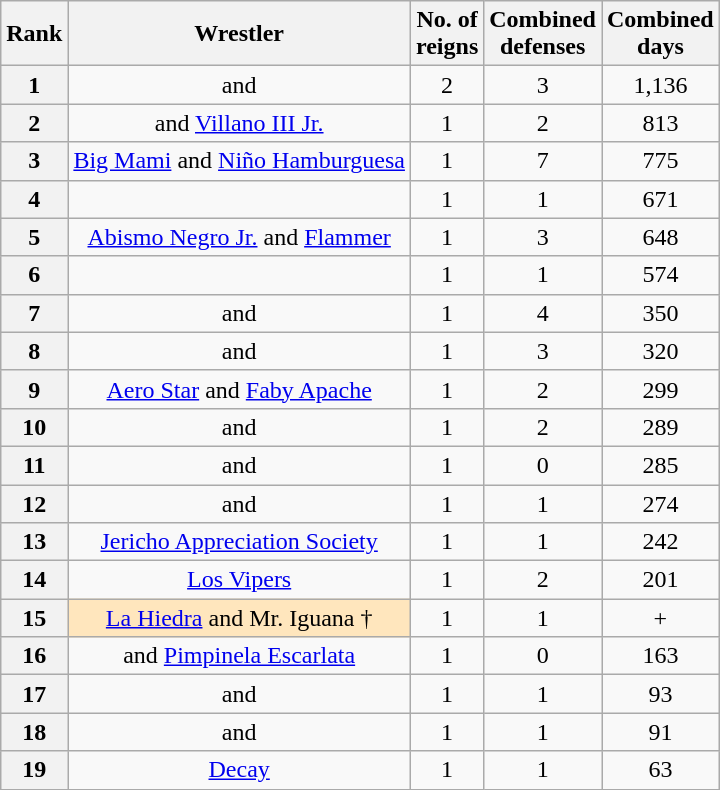<table class="wikitable sortable" style="text-align:center">
<tr>
<th>Rank</th>
<th>Wrestler</th>
<th>No. of<br>reigns</th>
<th>Combined<br>defenses</th>
<th>Combined<br>days</th>
</tr>
<tr>
<th>1</th>
<td> and </td>
<td>2</td>
<td>3</td>
<td>1,136</td>
</tr>
<tr>
<th>2</th>
<td> and <a href='#'>Villano III Jr.</a></td>
<td>1</td>
<td>2</td>
<td>813</td>
</tr>
<tr>
<th>3</th>
<td><a href='#'>Big Mami</a> and <a href='#'>Niño Hamburguesa</a></td>
<td>1</td>
<td>7</td>
<td>775</td>
</tr>
<tr>
<th>4</th>
<td><br></td>
<td>1</td>
<td>1</td>
<td>671</td>
</tr>
<tr>
<th>5</th>
<td><a href='#'>Abismo Negro Jr.</a> and <a href='#'>Flammer</a></td>
<td>1</td>
<td>3</td>
<td>648</td>
</tr>
<tr>
<th>6</th>
<td><br></td>
<td>1</td>
<td>1</td>
<td>574</td>
</tr>
<tr>
<th>7</th>
<td> and </td>
<td>1</td>
<td>4</td>
<td>350</td>
</tr>
<tr>
<th>8</th>
<td> and </td>
<td>1</td>
<td>3</td>
<td>320</td>
</tr>
<tr>
<th>9</th>
<td><a href='#'>Aero Star</a> and <a href='#'>Faby Apache</a></td>
<td>1</td>
<td>2</td>
<td>299</td>
</tr>
<tr>
<th>10</th>
<td> and </td>
<td>1</td>
<td>2</td>
<td>289</td>
</tr>
<tr>
<th>11</th>
<td> and </td>
<td>1</td>
<td>0</td>
<td>285</td>
</tr>
<tr>
<th>12</th>
<td> and </td>
<td>1</td>
<td>1</td>
<td>274</td>
</tr>
<tr>
<th>13</th>
<td><a href='#'>Jericho Appreciation Society</a><br></td>
<td>1</td>
<td>1</td>
<td>242</td>
</tr>
<tr>
<th>14</th>
<td><a href='#'>Los Vipers</a><br></td>
<td>1</td>
<td>2</td>
<td>201</td>
</tr>
<tr>
<th>15</th>
<td bgcolor="#ffe6bd"><a href='#'>La Hiedra</a> and Mr. Iguana †</td>
<td>1</td>
<td>1</td>
<td>+</td>
</tr>
<tr>
<th>16</th>
<td> and <a href='#'>Pimpinela Escarlata</a></td>
<td>1</td>
<td>0</td>
<td>163</td>
</tr>
<tr>
<th>17</th>
<td> and </td>
<td>1</td>
<td>1</td>
<td>93</td>
</tr>
<tr>
<th>18</th>
<td> and </td>
<td>1</td>
<td>1</td>
<td>91</td>
</tr>
<tr>
<th>19</th>
<td><a href='#'>Decay</a><br></td>
<td>1</td>
<td>1</td>
<td>63</td>
</tr>
</table>
